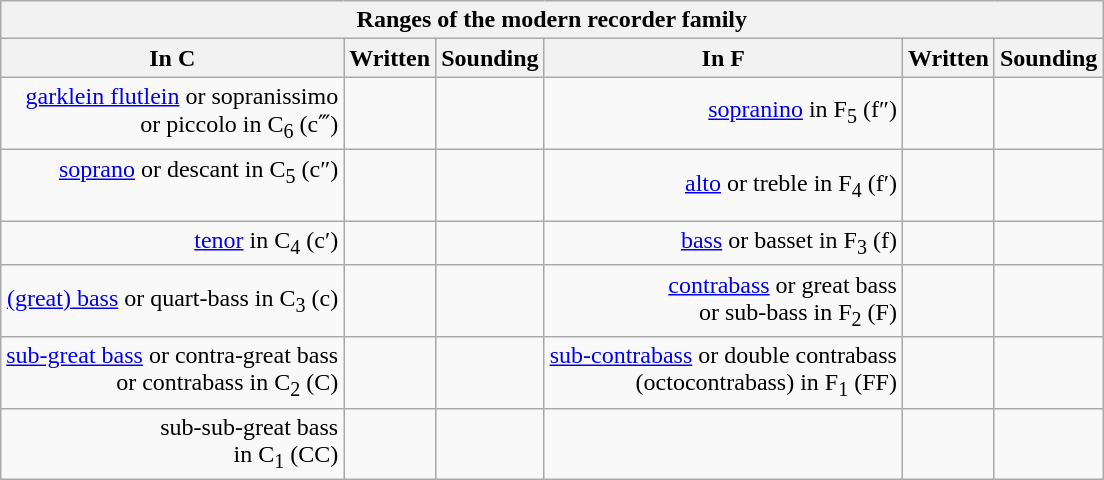<table class="wikitable">
<tr>
<th colspan=6>Ranges of the modern recorder family</th>
</tr>
<tr>
<th>In C</th>
<th>Written</th>
<th>Sounding</th>
<th>In F</th>
<th>Written</th>
<th>Sounding</th>
</tr>
<tr style="text-align:right;">
<td><a href='#'>garklein flutlein</a> or sopranissimo<br>or piccolo in C<sub>6</sub> (c‴)<br></td>
<td></td>
<td></td>
<td><a href='#'>sopranino</a> in F<sub>5</sub> (f″)<br></td>
<td></td>
<td></td>
</tr>
<tr style="text-align:right;">
<td><a href='#'>soprano</a> or descant in C<sub>5</sub> (c″)<br><br></td>
<td></td>
<td></td>
<td><a href='#'>alto</a> or treble in F<sub>4</sub> (f′)<br></td>
<td></td>
<td></td>
</tr>
<tr style="text-align:right;">
<td><a href='#'>tenor</a> in C<sub>4</sub> (c′)</td>
<td></td>
<td></td>
<td><a href='#'>bass</a> or basset in F<sub>3</sub> (f)</td>
<td></td>
<td></td>
</tr>
<tr style="text-align:right;">
<td><a href='#'>(great) bass</a> or quart-bass in C<sub>3</sub> (c)<br></td>
<td></td>
<td></td>
<td><a href='#'>contrabass</a> or great bass<br>or sub-bass in F<sub>2</sub> (F)<br></td>
<td></td>
<td></td>
</tr>
<tr style="text-align:right;">
<td><a href='#'>sub-great bass</a> or contra-great bass<br>or contrabass in C<sub>2</sub> (C)<br></td>
<td></td>
<td></td>
<td><a href='#'>sub-contrabass</a> or double contrabass <br>(octocontrabass) in F<sub>1</sub> (FF)<br></td>
<td></td>
<td></td>
</tr>
<tr style="text-align:right;">
<td>sub-sub-great bass<br>in C<sub>1</sub> (CC)</td>
<td></td>
<td></td>
<td></td>
<td></td>
<td></td>
</tr>
</table>
